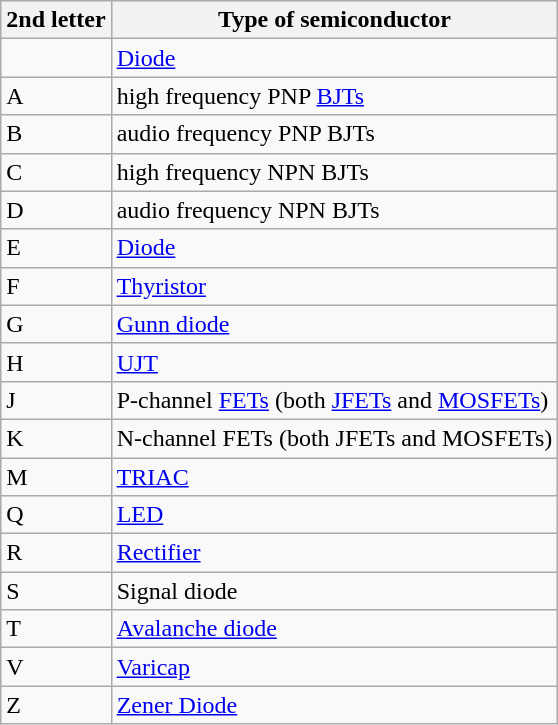<table class="wikitable">
<tr>
<th>2nd letter</th>
<th>Type of semiconductor</th>
</tr>
<tr>
<td><none></td>
<td><a href='#'>Diode</a></td>
</tr>
<tr>
<td>A</td>
<td>high frequency PNP <a href='#'>BJTs</a></td>
</tr>
<tr>
<td>B</td>
<td>audio frequency PNP BJTs</td>
</tr>
<tr>
<td>C</td>
<td>high frequency NPN BJTs</td>
</tr>
<tr>
<td>D</td>
<td>audio frequency NPN BJTs</td>
</tr>
<tr>
<td>E</td>
<td><a href='#'>Diode</a></td>
</tr>
<tr>
<td>F</td>
<td><a href='#'>Thyristor</a></td>
</tr>
<tr>
<td>G</td>
<td><a href='#'>Gunn diode</a></td>
</tr>
<tr>
<td>H</td>
<td><a href='#'>UJT</a></td>
</tr>
<tr>
<td>J</td>
<td>P-channel <a href='#'>FETs</a> (both <a href='#'>JFETs</a> and <a href='#'>MOSFETs</a>)</td>
</tr>
<tr>
<td>K</td>
<td>N-channel FETs (both JFETs and MOSFETs)</td>
</tr>
<tr>
<td>M</td>
<td><a href='#'>TRIAC</a></td>
</tr>
<tr>
<td>Q</td>
<td><a href='#'>LED</a></td>
</tr>
<tr>
<td>R</td>
<td><a href='#'>Rectifier</a></td>
</tr>
<tr>
<td>S</td>
<td>Signal diode</td>
</tr>
<tr>
<td>T</td>
<td><a href='#'>Avalanche diode</a></td>
</tr>
<tr>
<td>V</td>
<td><a href='#'>Varicap</a></td>
</tr>
<tr>
<td>Z</td>
<td><a href='#'>Zener Diode</a></td>
</tr>
</table>
